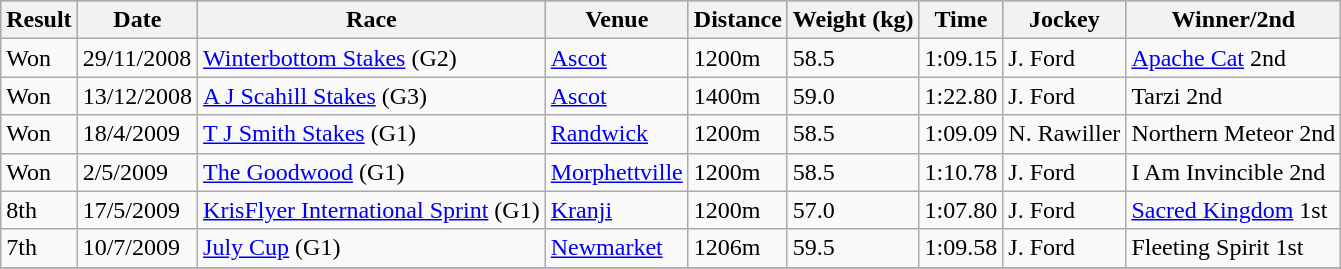<table class="wikitable">
<tr style="background:silver; color:black">
<th>Result</th>
<th>Date</th>
<th>Race</th>
<th>Venue</th>
<th>Distance</th>
<th>Weight (kg)</th>
<th>Time</th>
<th>Jockey</th>
<th>Winner/2nd</th>
</tr>
<tr>
<td>Won</td>
<td>29/11/2008</td>
<td><a href='#'>Winterbottom Stakes</a> (G2)</td>
<td><a href='#'>Ascot</a></td>
<td>1200m</td>
<td>58.5</td>
<td>1:09.15</td>
<td>J. Ford</td>
<td><a href='#'>Apache Cat</a> 2nd</td>
</tr>
<tr>
<td>Won</td>
<td>13/12/2008</td>
<td><a href='#'>A J Scahill Stakes</a> (G3)</td>
<td><a href='#'>Ascot</a></td>
<td>1400m</td>
<td>59.0</td>
<td>1:22.80</td>
<td>J. Ford</td>
<td>Tarzi 2nd</td>
</tr>
<tr>
<td>Won</td>
<td>18/4/2009</td>
<td><a href='#'>T J Smith Stakes</a> (G1)</td>
<td><a href='#'>Randwick</a></td>
<td>1200m</td>
<td>58.5</td>
<td>1:09.09</td>
<td>N. Rawiller</td>
<td>Northern Meteor 2nd</td>
</tr>
<tr>
<td>Won</td>
<td>2/5/2009</td>
<td><a href='#'>The Goodwood</a> (G1)</td>
<td><a href='#'>Morphettville</a></td>
<td>1200m</td>
<td>58.5</td>
<td>1:10.78</td>
<td>J. Ford</td>
<td>I Am Invincible 2nd</td>
</tr>
<tr>
<td>8th</td>
<td>17/5/2009</td>
<td><a href='#'>KrisFlyer International Sprint</a> (G1)</td>
<td><a href='#'>Kranji</a></td>
<td>1200m</td>
<td>57.0</td>
<td>1:07.80</td>
<td>J. Ford</td>
<td><a href='#'>Sacred Kingdom</a> 1st</td>
</tr>
<tr>
<td>7th</td>
<td>10/7/2009</td>
<td><a href='#'>July Cup</a> (G1)</td>
<td><a href='#'>Newmarket</a></td>
<td>1206m</td>
<td>59.5</td>
<td>1:09.58</td>
<td>J. Ford</td>
<td>Fleeting Spirit 1st</td>
</tr>
<tr>
</tr>
</table>
